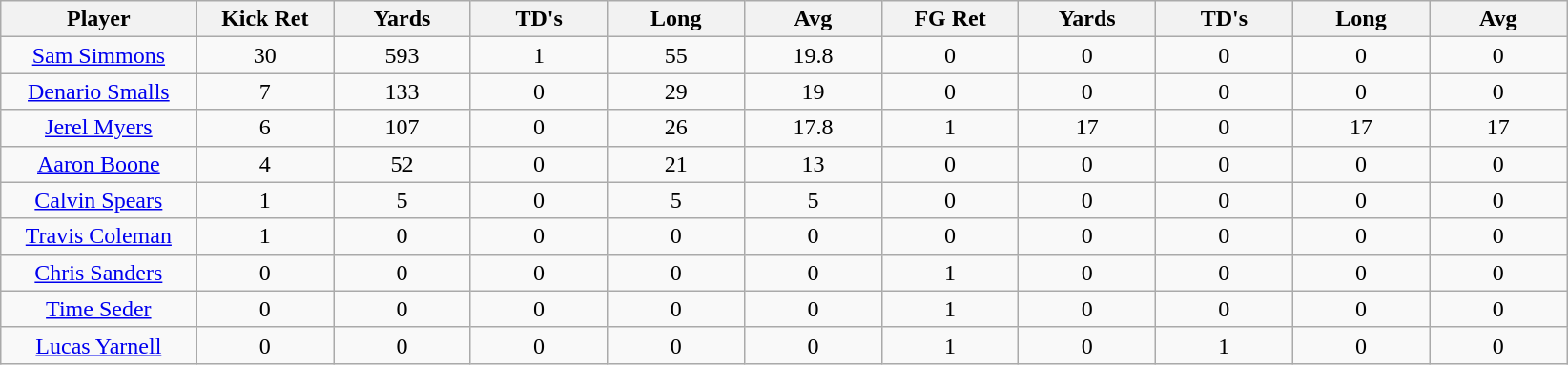<table class="wikitable sortable">
<tr>
<th bgcolor="#DDDDFF" width="10%">Player</th>
<th bgcolor="#DDDDFF" width="7%">Kick Ret</th>
<th bgcolor="#DDDDFF" width="7%">Yards</th>
<th bgcolor="#DDDDFF" width="7%">TD's</th>
<th bgcolor="#DDDDFF" width="7%">Long</th>
<th bgcolor="#DDDDFF" width="7%">Avg</th>
<th bgcolor="#DDDDFF" width="7%">FG Ret</th>
<th bgcolor="#DDDDFF" width="7%">Yards</th>
<th bgcolor="#DDDDFF" width="7%">TD's</th>
<th bgcolor="#DDDDFF" width="7%">Long</th>
<th bgcolor="#DDDDFF" width="7%">Avg</th>
</tr>
<tr align="center">
<td><a href='#'>Sam Simmons</a></td>
<td>30</td>
<td>593</td>
<td>1</td>
<td>55</td>
<td>19.8</td>
<td>0</td>
<td>0</td>
<td>0</td>
<td>0</td>
<td>0</td>
</tr>
<tr align="center">
<td><a href='#'>Denario Smalls</a></td>
<td>7</td>
<td>133</td>
<td>0</td>
<td>29</td>
<td>19</td>
<td>0</td>
<td>0</td>
<td>0</td>
<td>0</td>
<td>0</td>
</tr>
<tr align="center">
<td><a href='#'>Jerel Myers</a></td>
<td>6</td>
<td>107</td>
<td>0</td>
<td>26</td>
<td>17.8</td>
<td>1</td>
<td>17</td>
<td>0</td>
<td>17</td>
<td>17</td>
</tr>
<tr align="center">
<td><a href='#'>Aaron Boone</a></td>
<td>4</td>
<td>52</td>
<td>0</td>
<td>21</td>
<td>13</td>
<td>0</td>
<td>0</td>
<td>0</td>
<td>0</td>
<td>0</td>
</tr>
<tr align="center">
<td><a href='#'>Calvin Spears</a></td>
<td>1</td>
<td>5</td>
<td>0</td>
<td>5</td>
<td>5</td>
<td>0</td>
<td>0</td>
<td>0</td>
<td>0</td>
<td>0</td>
</tr>
<tr align="center">
<td><a href='#'>Travis Coleman</a></td>
<td>1</td>
<td>0</td>
<td>0</td>
<td>0</td>
<td>0</td>
<td>0</td>
<td>0</td>
<td>0</td>
<td>0</td>
<td>0</td>
</tr>
<tr align="center">
<td><a href='#'>Chris Sanders</a></td>
<td>0</td>
<td>0</td>
<td>0</td>
<td>0</td>
<td>0</td>
<td>1</td>
<td>0</td>
<td>0</td>
<td>0</td>
<td>0</td>
</tr>
<tr align="center">
<td><a href='#'>Time Seder</a></td>
<td>0</td>
<td>0</td>
<td>0</td>
<td>0</td>
<td>0</td>
<td>1</td>
<td>0</td>
<td>0</td>
<td>0</td>
<td>0</td>
</tr>
<tr align="center">
<td><a href='#'>Lucas Yarnell</a></td>
<td>0</td>
<td>0</td>
<td>0</td>
<td>0</td>
<td>0</td>
<td>1</td>
<td>0</td>
<td>1</td>
<td>0</td>
<td>0</td>
</tr>
</table>
